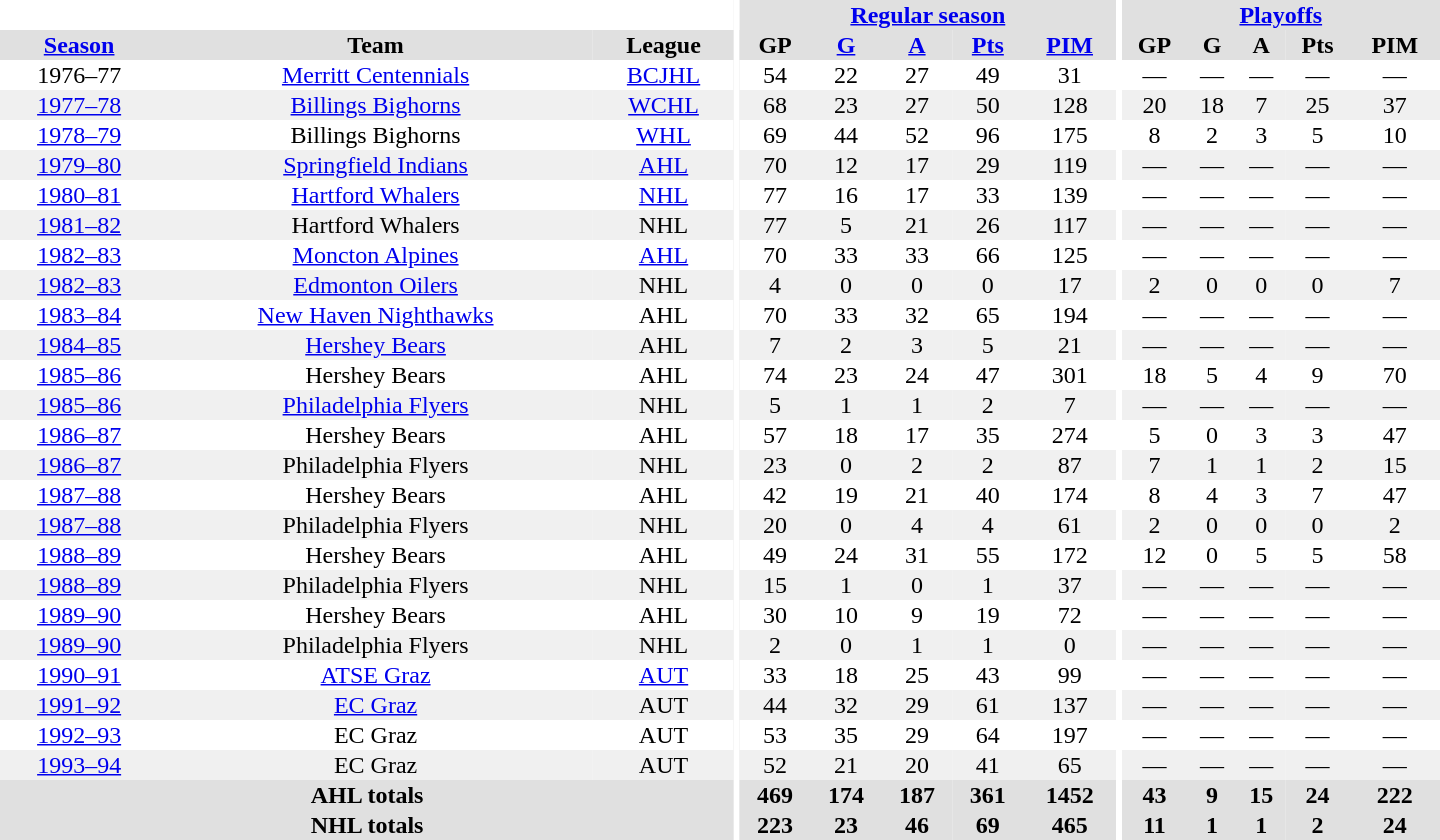<table border="0" cellpadding="1" cellspacing="0" style="text-align:center; width:60em">
<tr bgcolor="#e0e0e0">
<th colspan="3" bgcolor="#ffffff"></th>
<th rowspan="100" bgcolor="#ffffff"></th>
<th colspan="5"><a href='#'>Regular season</a></th>
<th rowspan="100" bgcolor="#ffffff"></th>
<th colspan="5"><a href='#'>Playoffs</a></th>
</tr>
<tr bgcolor="#e0e0e0">
<th><a href='#'>Season</a></th>
<th>Team</th>
<th>League</th>
<th>GP</th>
<th><a href='#'>G</a></th>
<th><a href='#'>A</a></th>
<th><a href='#'>Pts</a></th>
<th><a href='#'>PIM</a></th>
<th>GP</th>
<th>G</th>
<th>A</th>
<th>Pts</th>
<th>PIM</th>
</tr>
<tr>
<td>1976–77</td>
<td><a href='#'>Merritt Centennials</a></td>
<td><a href='#'>BCJHL</a></td>
<td>54</td>
<td>22</td>
<td>27</td>
<td>49</td>
<td>31</td>
<td>—</td>
<td>—</td>
<td>—</td>
<td>—</td>
<td>—</td>
</tr>
<tr bgcolor="#f0f0f0">
<td><a href='#'>1977–78</a></td>
<td><a href='#'>Billings Bighorns</a></td>
<td><a href='#'>WCHL</a></td>
<td>68</td>
<td>23</td>
<td>27</td>
<td>50</td>
<td>128</td>
<td>20</td>
<td>18</td>
<td>7</td>
<td>25</td>
<td>37</td>
</tr>
<tr>
<td><a href='#'>1978–79</a></td>
<td>Billings Bighorns</td>
<td><a href='#'>WHL</a></td>
<td>69</td>
<td>44</td>
<td>52</td>
<td>96</td>
<td>175</td>
<td>8</td>
<td>2</td>
<td>3</td>
<td>5</td>
<td>10</td>
</tr>
<tr bgcolor="#f0f0f0">
<td><a href='#'>1979–80</a></td>
<td><a href='#'>Springfield Indians</a></td>
<td><a href='#'>AHL</a></td>
<td>70</td>
<td>12</td>
<td>17</td>
<td>29</td>
<td>119</td>
<td>—</td>
<td>—</td>
<td>—</td>
<td>—</td>
<td>—</td>
</tr>
<tr>
<td><a href='#'>1980–81</a></td>
<td><a href='#'>Hartford Whalers</a></td>
<td><a href='#'>NHL</a></td>
<td>77</td>
<td>16</td>
<td>17</td>
<td>33</td>
<td>139</td>
<td>—</td>
<td>—</td>
<td>—</td>
<td>—</td>
<td>—</td>
</tr>
<tr bgcolor="#f0f0f0">
<td><a href='#'>1981–82</a></td>
<td>Hartford Whalers</td>
<td>NHL</td>
<td>77</td>
<td>5</td>
<td>21</td>
<td>26</td>
<td>117</td>
<td>—</td>
<td>—</td>
<td>—</td>
<td>—</td>
<td>—</td>
</tr>
<tr>
<td><a href='#'>1982–83</a></td>
<td><a href='#'>Moncton Alpines</a></td>
<td><a href='#'>AHL</a></td>
<td>70</td>
<td>33</td>
<td>33</td>
<td>66</td>
<td>125</td>
<td>—</td>
<td>—</td>
<td>—</td>
<td>—</td>
<td>—</td>
</tr>
<tr bgcolor="#f0f0f0">
<td><a href='#'>1982–83</a></td>
<td><a href='#'>Edmonton Oilers</a></td>
<td>NHL</td>
<td>4</td>
<td>0</td>
<td>0</td>
<td>0</td>
<td>17</td>
<td>2</td>
<td>0</td>
<td>0</td>
<td>0</td>
<td>7</td>
</tr>
<tr>
<td><a href='#'>1983–84</a></td>
<td><a href='#'>New Haven Nighthawks</a></td>
<td>AHL</td>
<td>70</td>
<td>33</td>
<td>32</td>
<td>65</td>
<td>194</td>
<td>—</td>
<td>—</td>
<td>—</td>
<td>—</td>
<td>—</td>
</tr>
<tr bgcolor="#f0f0f0">
<td><a href='#'>1984–85</a></td>
<td><a href='#'>Hershey Bears</a></td>
<td>AHL</td>
<td>7</td>
<td>2</td>
<td>3</td>
<td>5</td>
<td>21</td>
<td>—</td>
<td>—</td>
<td>—</td>
<td>—</td>
<td>—</td>
</tr>
<tr>
<td><a href='#'>1985–86</a></td>
<td>Hershey Bears</td>
<td>AHL</td>
<td>74</td>
<td>23</td>
<td>24</td>
<td>47</td>
<td>301</td>
<td>18</td>
<td>5</td>
<td>4</td>
<td>9</td>
<td>70</td>
</tr>
<tr bgcolor="#f0f0f0">
<td><a href='#'>1985–86</a></td>
<td><a href='#'>Philadelphia Flyers</a></td>
<td>NHL</td>
<td>5</td>
<td>1</td>
<td>1</td>
<td>2</td>
<td>7</td>
<td>—</td>
<td>—</td>
<td>—</td>
<td>—</td>
<td>—</td>
</tr>
<tr>
<td><a href='#'>1986–87</a></td>
<td>Hershey Bears</td>
<td>AHL</td>
<td>57</td>
<td>18</td>
<td>17</td>
<td>35</td>
<td>274</td>
<td>5</td>
<td>0</td>
<td>3</td>
<td>3</td>
<td>47</td>
</tr>
<tr bgcolor="#f0f0f0">
<td><a href='#'>1986–87</a></td>
<td>Philadelphia Flyers</td>
<td>NHL</td>
<td>23</td>
<td>0</td>
<td>2</td>
<td>2</td>
<td>87</td>
<td>7</td>
<td>1</td>
<td>1</td>
<td>2</td>
<td>15</td>
</tr>
<tr>
<td><a href='#'>1987–88</a></td>
<td>Hershey Bears</td>
<td>AHL</td>
<td>42</td>
<td>19</td>
<td>21</td>
<td>40</td>
<td>174</td>
<td>8</td>
<td>4</td>
<td>3</td>
<td>7</td>
<td>47</td>
</tr>
<tr bgcolor="#f0f0f0">
<td><a href='#'>1987–88</a></td>
<td>Philadelphia Flyers</td>
<td>NHL</td>
<td>20</td>
<td>0</td>
<td>4</td>
<td>4</td>
<td>61</td>
<td>2</td>
<td>0</td>
<td>0</td>
<td>0</td>
<td>2</td>
</tr>
<tr>
<td><a href='#'>1988–89</a></td>
<td>Hershey Bears</td>
<td>AHL</td>
<td>49</td>
<td>24</td>
<td>31</td>
<td>55</td>
<td>172</td>
<td>12</td>
<td>0</td>
<td>5</td>
<td>5</td>
<td>58</td>
</tr>
<tr bgcolor="#f0f0f0">
<td><a href='#'>1988–89</a></td>
<td>Philadelphia Flyers</td>
<td>NHL</td>
<td>15</td>
<td>1</td>
<td>0</td>
<td>1</td>
<td>37</td>
<td>—</td>
<td>—</td>
<td>—</td>
<td>—</td>
<td>—</td>
</tr>
<tr>
<td><a href='#'>1989–90</a></td>
<td>Hershey Bears</td>
<td>AHL</td>
<td>30</td>
<td>10</td>
<td>9</td>
<td>19</td>
<td>72</td>
<td>—</td>
<td>—</td>
<td>—</td>
<td>—</td>
<td>—</td>
</tr>
<tr bgcolor="#f0f0f0">
<td><a href='#'>1989–90</a></td>
<td>Philadelphia Flyers</td>
<td>NHL</td>
<td>2</td>
<td>0</td>
<td>1</td>
<td>1</td>
<td>0</td>
<td>—</td>
<td>—</td>
<td>—</td>
<td>—</td>
<td>—</td>
</tr>
<tr>
<td><a href='#'>1990–91</a></td>
<td><a href='#'>ATSE Graz</a></td>
<td><a href='#'>AUT</a></td>
<td>33</td>
<td>18</td>
<td>25</td>
<td>43</td>
<td>99</td>
<td>—</td>
<td>—</td>
<td>—</td>
<td>—</td>
<td>—</td>
</tr>
<tr bgcolor="#f0f0f0">
<td><a href='#'>1991–92</a></td>
<td><a href='#'>EC Graz</a></td>
<td>AUT</td>
<td>44</td>
<td>32</td>
<td>29</td>
<td>61</td>
<td>137</td>
<td>—</td>
<td>—</td>
<td>—</td>
<td>—</td>
<td>—</td>
</tr>
<tr>
<td><a href='#'>1992–93</a></td>
<td>EC Graz</td>
<td>AUT</td>
<td>53</td>
<td>35</td>
<td>29</td>
<td>64</td>
<td>197</td>
<td>—</td>
<td>—</td>
<td>—</td>
<td>—</td>
<td>—</td>
</tr>
<tr bgcolor="#f0f0f0">
<td><a href='#'>1993–94</a></td>
<td>EC Graz</td>
<td>AUT</td>
<td>52</td>
<td>21</td>
<td>20</td>
<td>41</td>
<td>65</td>
<td>—</td>
<td>—</td>
<td>—</td>
<td>—</td>
<td>—</td>
</tr>
<tr bgcolor="#e0e0e0">
<th colspan="3">AHL totals</th>
<th>469</th>
<th>174</th>
<th>187</th>
<th>361</th>
<th>1452</th>
<th>43</th>
<th>9</th>
<th>15</th>
<th>24</th>
<th>222</th>
</tr>
<tr bgcolor="#e0e0e0">
<th colspan="3">NHL totals</th>
<th>223</th>
<th>23</th>
<th>46</th>
<th>69</th>
<th>465</th>
<th>11</th>
<th>1</th>
<th>1</th>
<th>2</th>
<th>24</th>
</tr>
</table>
